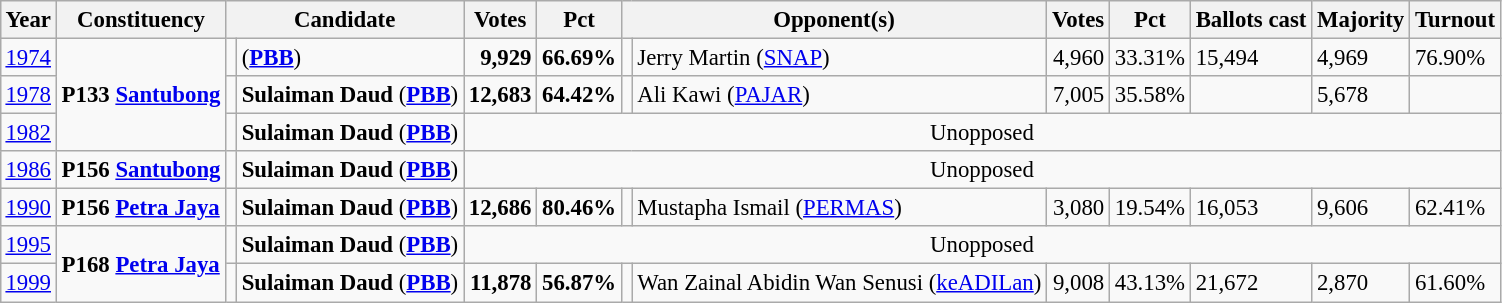<table class="wikitable" style="margin:0.5em ; font-size:95%">
<tr>
<th>Year</th>
<th>Constituency</th>
<th colspan=2>Candidate</th>
<th>Votes</th>
<th>Pct</th>
<th colspan=2>Opponent(s)</th>
<th>Votes</th>
<th>Pct</th>
<th>Ballots cast</th>
<th>Majority</th>
<th>Turnout</th>
</tr>
<tr>
<td><a href='#'>1974</a></td>
<td rowspan=3><strong>P133 <a href='#'>Santubong</a></strong></td>
<td></td>
<td> (<a href='#'><strong>PBB</strong></a>)</td>
<td align=right><strong>9,929</strong></td>
<td><strong>66.69%</strong></td>
<td bgcolor=></td>
<td>Jerry Martin (<a href='#'>SNAP</a>)</td>
<td align=right>4,960</td>
<td>33.31%</td>
<td>15,494</td>
<td>4,969</td>
<td>76.90%</td>
</tr>
<tr>
<td><a href='#'>1978</a></td>
<td></td>
<td><strong>Sulaiman Daud</strong> (<a href='#'><strong>PBB</strong></a>)</td>
<td align=right><strong>12,683</strong></td>
<td><strong>64.42%</strong></td>
<td></td>
<td>Ali Kawi (<a href='#'>PAJAR</a>)</td>
<td align=right>7,005</td>
<td>35.58%</td>
<td></td>
<td>5,678</td>
<td></td>
</tr>
<tr>
<td><a href='#'>1982</a></td>
<td></td>
<td><strong>Sulaiman Daud</strong> (<a href='#'><strong>PBB</strong></a>)</td>
<td colspan=9 align=center>Unopposed</td>
</tr>
<tr>
<td><a href='#'>1986</a></td>
<td><strong>P156 <a href='#'>Santubong</a></strong></td>
<td></td>
<td><strong>Sulaiman Daud</strong> (<a href='#'><strong>PBB</strong></a>)</td>
<td colspan=9 align=center>Unopposed</td>
</tr>
<tr>
<td><a href='#'>1990</a></td>
<td><strong>P156 <a href='#'>Petra Jaya</a></strong></td>
<td></td>
<td><strong>Sulaiman Daud</strong> (<a href='#'><strong>PBB</strong></a>)</td>
<td align=right><strong>12,686</strong></td>
<td><strong>80.46%</strong></td>
<td bgcolor=></td>
<td>Mustapha Ismail (<a href='#'>PERMAS</a>)</td>
<td align=right>3,080</td>
<td>19.54%</td>
<td>16,053</td>
<td>9,606</td>
<td>62.41%</td>
</tr>
<tr>
<td><a href='#'>1995</a></td>
<td rowspan=2><strong>P168 <a href='#'>Petra Jaya</a></strong></td>
<td></td>
<td><strong>Sulaiman Daud</strong> (<a href='#'><strong>PBB</strong></a>)</td>
<td colspan=9 align=center>Unopposed</td>
</tr>
<tr>
<td><a href='#'>1999</a></td>
<td></td>
<td><strong>Sulaiman Daud</strong> (<a href='#'><strong>PBB</strong></a>)</td>
<td align=right><strong>11,878</strong></td>
<td><strong>56.87%</strong></td>
<td></td>
<td>Wan Zainal Abidin Wan Senusi (<a href='#'>keADILan</a>)</td>
<td align=right>9,008</td>
<td>43.13%</td>
<td>21,672</td>
<td>2,870</td>
<td>61.60%</td>
</tr>
</table>
